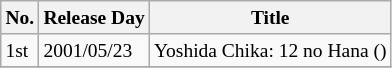<table class=wikitable style="font-size:small">
<tr>
<th>No.</th>
<th>Release Day</th>
<th>Title</th>
</tr>
<tr>
<td>1st</td>
<td>2001/05/23</td>
<td>Yoshida Chika: 12 no Hana ()</td>
</tr>
<tr>
</tr>
</table>
